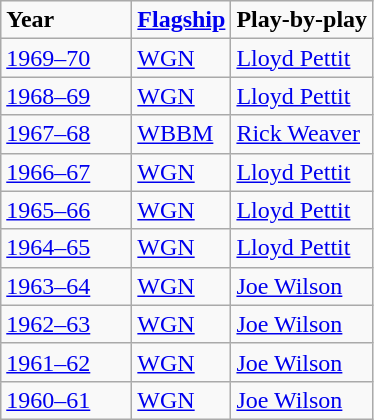<table class="wikitable">
<tr>
<td width="80"><strong>Year</strong></td>
<td><strong><a href='#'>Flagship</a></strong></td>
<td><strong>Play-by-play</strong></td>
</tr>
<tr>
<td><a href='#'>1969–70</a></td>
<td><a href='#'>WGN</a></td>
<td><a href='#'>Lloyd Pettit</a></td>
</tr>
<tr>
<td><a href='#'>1968–69</a></td>
<td><a href='#'>WGN</a></td>
<td><a href='#'>Lloyd Pettit</a></td>
</tr>
<tr>
<td><a href='#'>1967–68</a></td>
<td><a href='#'>WBBM</a></td>
<td><a href='#'>Rick Weaver</a></td>
</tr>
<tr>
<td><a href='#'>1966–67</a></td>
<td><a href='#'>WGN</a></td>
<td><a href='#'>Lloyd Pettit</a></td>
</tr>
<tr>
<td><a href='#'>1965–66</a></td>
<td><a href='#'>WGN</a></td>
<td><a href='#'>Lloyd Pettit</a></td>
</tr>
<tr>
<td><a href='#'>1964–65</a></td>
<td><a href='#'>WGN</a></td>
<td><a href='#'>Lloyd Pettit</a></td>
</tr>
<tr>
<td><a href='#'>1963–64</a></td>
<td><a href='#'>WGN</a></td>
<td><a href='#'>Joe Wilson</a></td>
</tr>
<tr>
<td><a href='#'>1962–63</a></td>
<td><a href='#'>WGN</a></td>
<td><a href='#'>Joe Wilson</a></td>
</tr>
<tr>
<td><a href='#'>1961–62</a></td>
<td><a href='#'>WGN</a></td>
<td><a href='#'>Joe Wilson</a></td>
</tr>
<tr>
<td><a href='#'>1960–61</a></td>
<td><a href='#'>WGN</a></td>
<td><a href='#'>Joe Wilson</a></td>
</tr>
</table>
